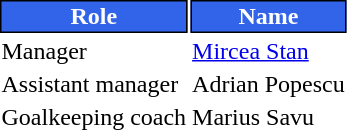<table class="toccolours">
<tr>
<th style="background:#3264e9;color:#FFFFFF;border:1px solid #000000;">Role</th>
<th style="background:#3264e9;color:#FFFFFF;border:1px solid #000000;">Name</th>
</tr>
<tr>
<td>Manager</td>
<td> <a href='#'>Mircea Stan</a></td>
</tr>
<tr>
<td>Assistant manager</td>
<td> Adrian Popescu</td>
</tr>
<tr>
<td>Goalkeeping coach</td>
<td> Marius Savu</td>
</tr>
</table>
